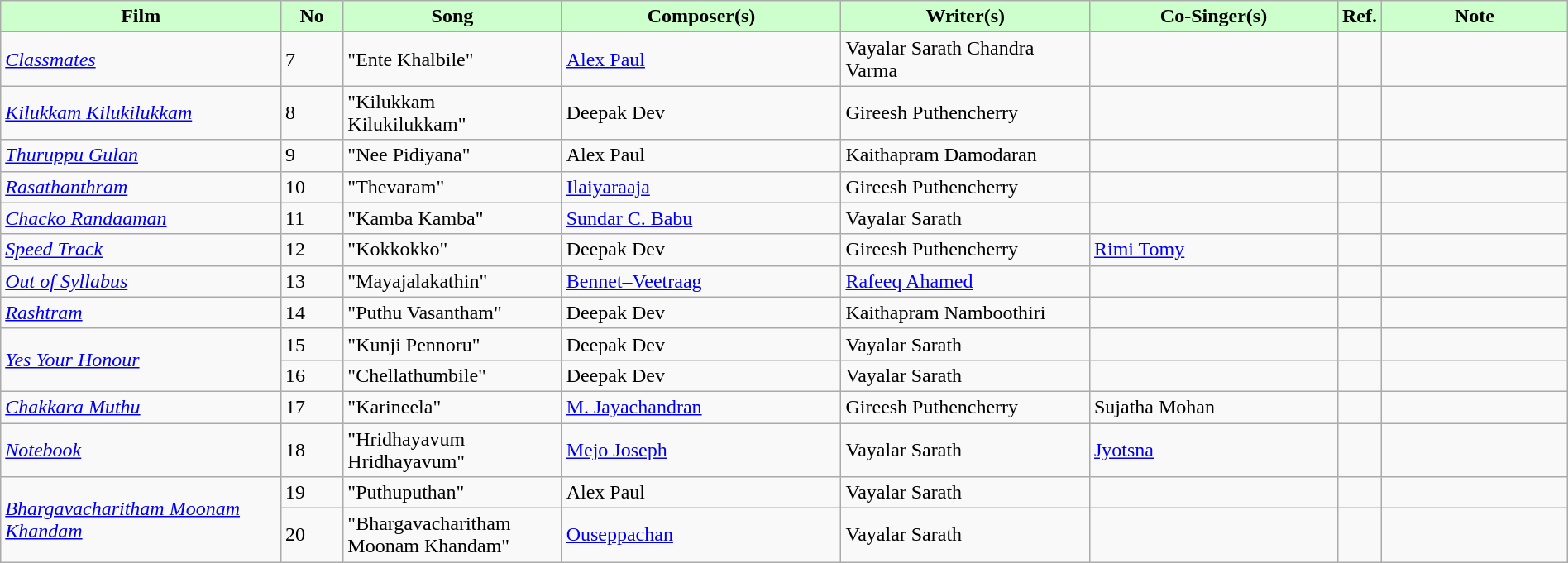<table class="wikitable plainrowheaders" style="width:100%;" textcolor:#000;" style="align:center;">
<tr style="background:#cfc; text-align:center;">
<td scope="col" style="width:18%;"><strong>Film</strong></td>
<td scope="col" style="width:4%;"><strong>No</strong></td>
<td scope="col" style="width:14%;"><strong>Song</strong></td>
<td scope="col" style="width:18%;"><strong>Composer(s)</strong></td>
<td scope="col" style="width:16%;"><strong>Writer(s)</strong></td>
<td scope="col" style="width:16%;"><strong>Co-Singer(s)</strong></td>
<td scope="col" style="width:2%;"><strong>Ref.</strong></td>
<td scope="col" style="width:12%;"><strong>Note</strong></td>
</tr>
<tr>
<td><a href='#'><em>Classmates</em></a></td>
<td>7</td>
<td>"Ente Khalbile"</td>
<td><a href='#'>Alex Paul</a></td>
<td>Vayalar Sarath Chandra Varma</td>
<td></td>
<td></td>
<td></td>
</tr>
<tr>
<td><em><a href='#'>Kilukkam Kilukilukkam</a></em></td>
<td>8</td>
<td>"Kilukkam Kilukilukkam"</td>
<td>Deepak Dev</td>
<td>Gireesh Puthencherry</td>
<td></td>
<td></td>
<td></td>
</tr>
<tr>
<td><a href='#'><em>Thuruppu Gulan</em></a></td>
<td>9</td>
<td>"Nee Pidiyana"</td>
<td>Alex Paul</td>
<td>Kaithapram Damodaran</td>
<td></td>
<td></td>
<td></td>
</tr>
<tr>
<td><em><a href='#'>Rasathanthram</a></em></td>
<td>10</td>
<td>"Thevaram"</td>
<td><a href='#'>Ilaiyaraaja</a></td>
<td>Gireesh Puthencherry</td>
<td></td>
<td></td>
<td></td>
</tr>
<tr>
<td><em><a href='#'>Chacko Randaaman</a></em></td>
<td>11</td>
<td>"Kamba Kamba"</td>
<td><a href='#'>Sundar C. Babu</a></td>
<td>Vayalar Sarath</td>
<td></td>
<td></td>
<td></td>
</tr>
<tr>
<td><em><a href='#'>Speed Track</a></em></td>
<td>12</td>
<td>"Kokkokko"</td>
<td>Deepak Dev</td>
<td>Gireesh Puthencherry</td>
<td><a href='#'>Rimi Tomy</a></td>
<td></td>
<td></td>
</tr>
<tr>
<td><em><a href='#'>Out of Syllabus</a></em></td>
<td>13</td>
<td>"Mayajalakathin"</td>
<td><a href='#'>Bennet–Veetraag</a></td>
<td><a href='#'>Rafeeq Ahamed</a></td>
<td></td>
<td></td>
<td></td>
</tr>
<tr>
<td><em><a href='#'>Rashtram</a></em></td>
<td>14</td>
<td>"Puthu Vasantham"</td>
<td>Deepak Dev</td>
<td>Kaithapram Namboothiri</td>
<td></td>
<td></td>
<td></td>
</tr>
<tr>
<td rowspan="2"><em><a href='#'>Yes Your Honour</a></em></td>
<td>15</td>
<td>"Kunji Pennoru"</td>
<td>Deepak Dev</td>
<td>Vayalar Sarath</td>
<td></td>
<td></td>
<td></td>
</tr>
<tr>
<td>16</td>
<td>"Chellathumbile"</td>
<td>Deepak Dev</td>
<td>Vayalar Sarath</td>
<td></td>
<td></td>
<td></td>
</tr>
<tr>
<td><em><a href='#'>Chakkara Muthu</a></em></td>
<td>17</td>
<td>"Karineela"</td>
<td><a href='#'>M. Jayachandran</a></td>
<td>Gireesh Puthencherry</td>
<td>Sujatha Mohan</td>
<td></td>
<td></td>
</tr>
<tr>
<td><a href='#'><em>Notebook</em></a></td>
<td>18</td>
<td>"Hridhayavum Hridhayavum"</td>
<td><a href='#'>Mejo Joseph</a></td>
<td>Vayalar Sarath</td>
<td><a href='#'>Jyotsna</a></td>
<td></td>
<td></td>
</tr>
<tr>
<td rowspan="2"><em><a href='#'>Bhargavacharitham Moonam Khandam</a></em></td>
<td>19</td>
<td>"Puthuputhan"</td>
<td>Alex Paul</td>
<td>Vayalar Sarath</td>
<td></td>
<td></td>
<td></td>
</tr>
<tr>
<td>20</td>
<td>"Bhargavacharitham Moonam Khandam"</td>
<td><a href='#'>Ouseppachan</a></td>
<td>Vayalar Sarath</td>
<td></td>
<td></td>
<td></td>
</tr>
</table>
